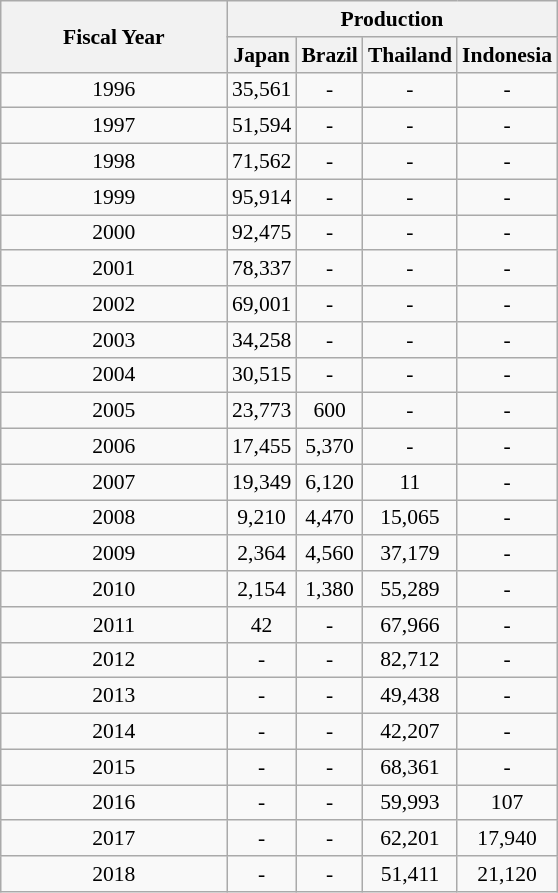<table class="wikitable" style="font-size:90%; text-align:center">
<tr>
<th style="width:10em" rowspan=2>Fiscal Year</th>
<th colspan="4">Production</th>
</tr>
<tr>
<th>Japan</th>
<th>Brazil</th>
<th>Thailand</th>
<th>Indonesia</th>
</tr>
<tr>
<td>1996</td>
<td>35,561</td>
<td>-</td>
<td>-</td>
<td>-</td>
</tr>
<tr>
<td>1997</td>
<td>51,594</td>
<td>-</td>
<td>-</td>
<td>-</td>
</tr>
<tr>
<td>1998</td>
<td>71,562</td>
<td>-</td>
<td>-</td>
<td>-</td>
</tr>
<tr>
<td>1999</td>
<td>95,914</td>
<td>-</td>
<td>-</td>
<td>-</td>
</tr>
<tr>
<td>2000</td>
<td>92,475</td>
<td>-</td>
<td>-</td>
<td>-</td>
</tr>
<tr>
<td>2001</td>
<td>78,337</td>
<td>-</td>
<td>-</td>
<td>-</td>
</tr>
<tr>
<td>2002</td>
<td>69,001</td>
<td>-</td>
<td>-</td>
<td>-</td>
</tr>
<tr>
<td>2003</td>
<td>34,258</td>
<td>-</td>
<td>-</td>
<td>-</td>
</tr>
<tr>
<td>2004</td>
<td>30,515</td>
<td>-</td>
<td>-</td>
<td>-</td>
</tr>
<tr>
<td>2005</td>
<td>23,773</td>
<td>600</td>
<td>-</td>
<td>-</td>
</tr>
<tr>
<td>2006</td>
<td>17,455</td>
<td>5,370</td>
<td>-</td>
<td>-</td>
</tr>
<tr>
<td>2007</td>
<td>19,349</td>
<td>6,120</td>
<td>11</td>
<td>-</td>
</tr>
<tr>
<td>2008</td>
<td>9,210</td>
<td>4,470</td>
<td>15,065</td>
<td>-</td>
</tr>
<tr>
<td>2009</td>
<td>2,364</td>
<td>4,560</td>
<td>37,179</td>
<td>-</td>
</tr>
<tr>
<td>2010</td>
<td>2,154</td>
<td>1,380</td>
<td>55,289</td>
<td>-</td>
</tr>
<tr>
<td>2011</td>
<td>42</td>
<td>-</td>
<td>67,966</td>
<td>-</td>
</tr>
<tr>
<td>2012</td>
<td>-</td>
<td>-</td>
<td>82,712</td>
<td>-</td>
</tr>
<tr>
<td>2013</td>
<td>-</td>
<td>-</td>
<td>49,438</td>
<td>-</td>
</tr>
<tr>
<td>2014</td>
<td>-</td>
<td>-</td>
<td>42,207</td>
<td>-</td>
</tr>
<tr>
<td>2015</td>
<td>-</td>
<td>-</td>
<td>68,361</td>
<td>-</td>
</tr>
<tr>
<td>2016</td>
<td>-</td>
<td>-</td>
<td>59,993</td>
<td>107</td>
</tr>
<tr>
<td>2017</td>
<td>-</td>
<td>-</td>
<td>62,201</td>
<td>17,940</td>
</tr>
<tr>
<td>2018</td>
<td>-</td>
<td>-</td>
<td>51,411</td>
<td>21,120</td>
</tr>
</table>
